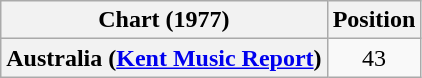<table class="wikitable sortable plainrowheaders" style="text-align:center">
<tr>
<th>Chart (1977)</th>
<th>Position</th>
</tr>
<tr>
<th scope="row">Australia (<a href='#'>Kent Music Report</a>)</th>
<td>43</td>
</tr>
</table>
